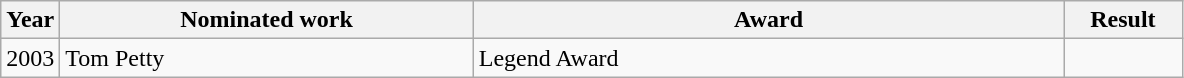<table class="wikitable" style="table-layout: fixed;">
<tr>
<th width="5%">Year</th>
<th width="35%">Nominated work</th>
<th width="50%">Award</th>
<th width="10%">Result</th>
</tr>
<tr>
<td align="center">2003</td>
<td>Tom Petty</td>
<td>Legend Award</td>
<td></td>
</tr>
</table>
